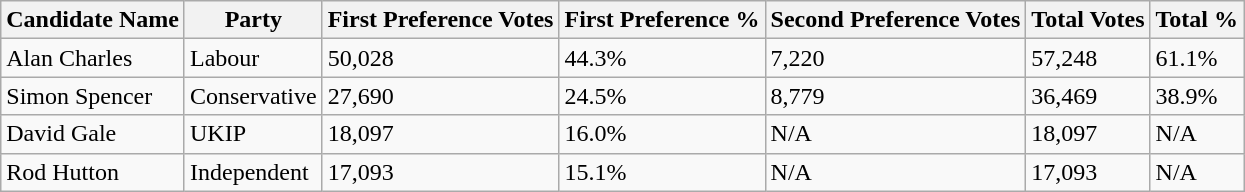<table class="wikitable sortable">
<tr>
<th>Candidate Name</th>
<th>Party</th>
<th>First Preference Votes</th>
<th>First Preference %</th>
<th>Second Preference Votes</th>
<th>Total Votes</th>
<th>Total %</th>
</tr>
<tr>
<td>Alan Charles</td>
<td>Labour</td>
<td>50,028</td>
<td>44.3%</td>
<td>7,220</td>
<td>57,248</td>
<td>61.1%</td>
</tr>
<tr>
<td>Simon Spencer</td>
<td>Conservative</td>
<td>27,690</td>
<td>24.5%</td>
<td>8,779</td>
<td>36,469</td>
<td>38.9%</td>
</tr>
<tr>
<td>David Gale</td>
<td>UKIP</td>
<td>18,097</td>
<td>16.0%</td>
<td>N/A</td>
<td>18,097</td>
<td>N/A</td>
</tr>
<tr>
<td>Rod Hutton</td>
<td>Independent</td>
<td>17,093</td>
<td>15.1%</td>
<td>N/A</td>
<td>17,093</td>
<td>N/A</td>
</tr>
</table>
